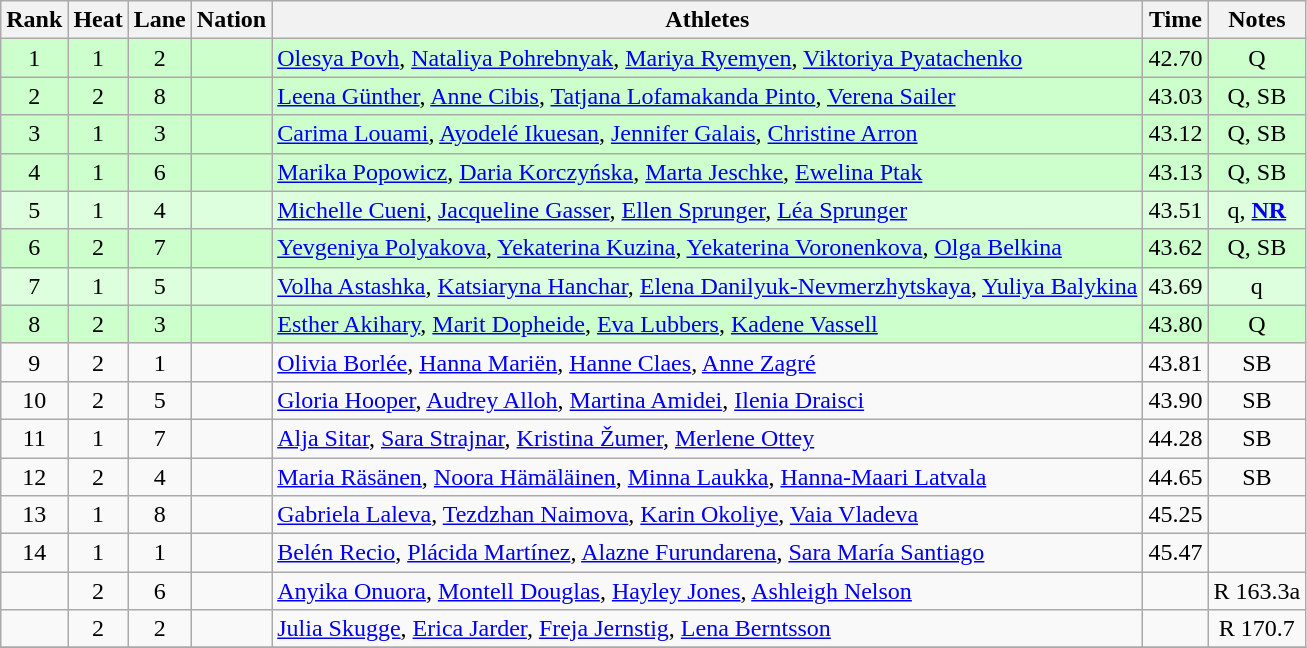<table class="wikitable sortable" style="text-align:center">
<tr>
<th>Rank</th>
<th>Heat</th>
<th>Lane</th>
<th>Nation</th>
<th>Athletes</th>
<th>Time</th>
<th>Notes</th>
</tr>
<tr bgcolor=ccffcc>
<td>1</td>
<td>1</td>
<td>2</td>
<td align=left></td>
<td align=left><a href='#'>Olesya Povh</a>, <a href='#'>Nataliya Pohrebnyak</a>, <a href='#'>Mariya Ryemyen</a>, <a href='#'>Viktoriya Pyatachenko</a></td>
<td>42.70</td>
<td>Q</td>
</tr>
<tr bgcolor=ccffcc>
<td>2</td>
<td>2</td>
<td>8</td>
<td align=left></td>
<td align=left><a href='#'>Leena Günther</a>, <a href='#'>Anne Cibis</a>, <a href='#'>Tatjana Lofamakanda Pinto</a>, <a href='#'>Verena Sailer</a></td>
<td>43.03</td>
<td>Q, SB</td>
</tr>
<tr bgcolor=ccffcc>
<td>3</td>
<td>1</td>
<td>3</td>
<td align=left></td>
<td align=left><a href='#'>Carima Louami</a>, <a href='#'>Ayodelé Ikuesan</a>, <a href='#'>Jennifer Galais</a>, <a href='#'>Christine Arron</a></td>
<td>43.12</td>
<td>Q, SB</td>
</tr>
<tr bgcolor=ccffcc>
<td>4</td>
<td>1</td>
<td>6</td>
<td align=left></td>
<td align=left><a href='#'>Marika Popowicz</a>, <a href='#'>Daria Korczyńska</a>, <a href='#'>Marta Jeschke</a>, <a href='#'>Ewelina Ptak</a></td>
<td>43.13</td>
<td>Q, SB</td>
</tr>
<tr bgcolor=ddffdd>
<td>5</td>
<td>1</td>
<td>4</td>
<td align=left></td>
<td align=left><a href='#'>Michelle Cueni</a>, <a href='#'>Jacqueline Gasser</a>, <a href='#'>Ellen Sprunger</a>, <a href='#'>Léa Sprunger</a></td>
<td>43.51</td>
<td>q, <strong><a href='#'>NR</a></strong></td>
</tr>
<tr bgcolor=ccffcc>
<td>6</td>
<td>2</td>
<td>7</td>
<td align=left></td>
<td align=left><a href='#'>Yevgeniya Polyakova</a>, <a href='#'>Yekaterina Kuzina</a>, <a href='#'>Yekaterina Voronenkova</a>, <a href='#'>Olga Belkina</a></td>
<td>43.62</td>
<td>Q, SB</td>
</tr>
<tr bgcolor=ddffdd>
<td>7</td>
<td>1</td>
<td>5</td>
<td align=left></td>
<td align=left><a href='#'>Volha Astashka</a>, <a href='#'>Katsiaryna Hanchar</a>, <a href='#'>Elena Danilyuk-Nevmerzhytskaya</a>, <a href='#'>Yuliya Balykina</a></td>
<td>43.69</td>
<td>q</td>
</tr>
<tr bgcolor=ccffcc>
<td>8</td>
<td>2</td>
<td>3</td>
<td align=left></td>
<td align=left><a href='#'>Esther Akihary</a>, <a href='#'>Marit Dopheide</a>, <a href='#'>Eva Lubbers</a>, <a href='#'>Kadene Vassell</a></td>
<td>43.80</td>
<td>Q</td>
</tr>
<tr>
<td>9</td>
<td>2</td>
<td>1</td>
<td align=left></td>
<td align=left><a href='#'>Olivia Borlée</a>, <a href='#'>Hanna Mariën</a>, <a href='#'>Hanne Claes</a>, <a href='#'>Anne Zagré</a></td>
<td>43.81</td>
<td>SB</td>
</tr>
<tr>
<td>10</td>
<td>2</td>
<td>5</td>
<td align=left></td>
<td align=left><a href='#'>Gloria Hooper</a>, <a href='#'>Audrey Alloh</a>, <a href='#'>Martina Amidei</a>, <a href='#'>Ilenia Draisci</a></td>
<td>43.90</td>
<td>SB</td>
</tr>
<tr>
<td>11</td>
<td>1</td>
<td>7</td>
<td align=left></td>
<td align=left><a href='#'>Alja Sitar</a>, <a href='#'>Sara Strajnar</a>, <a href='#'>Kristina Žumer</a>, <a href='#'>Merlene Ottey</a></td>
<td>44.28</td>
<td>SB</td>
</tr>
<tr>
<td>12</td>
<td>2</td>
<td>4</td>
<td align=left></td>
<td align=left><a href='#'>Maria Räsänen</a>, <a href='#'>Noora Hämäläinen</a>, <a href='#'>Minna Laukka</a>, <a href='#'>Hanna-Maari Latvala</a></td>
<td>44.65</td>
<td>SB</td>
</tr>
<tr>
<td>13</td>
<td>1</td>
<td>8</td>
<td align=left></td>
<td align=left><a href='#'>Gabriela Laleva</a>, <a href='#'>Tezdzhan Naimova</a>, <a href='#'>Karin Okoliye</a>, <a href='#'>Vaia Vladeva</a></td>
<td>45.25</td>
<td></td>
</tr>
<tr>
<td>14</td>
<td>1</td>
<td>1</td>
<td align=left></td>
<td align=left><a href='#'>Belén Recio</a>, <a href='#'>Plácida Martínez</a>, <a href='#'>Alazne Furundarena</a>, <a href='#'>Sara María Santiago</a></td>
<td>45.47</td>
<td></td>
</tr>
<tr>
<td></td>
<td>2</td>
<td>6</td>
<td align=left></td>
<td align=left><a href='#'>Anyika Onuora</a>, <a href='#'>Montell Douglas</a>, <a href='#'>Hayley Jones</a>, <a href='#'>Ashleigh Nelson</a></td>
<td></td>
<td>R 163.3a</td>
</tr>
<tr>
<td></td>
<td>2</td>
<td>2</td>
<td align=left></td>
<td align=left><a href='#'>Julia Skugge</a>, <a href='#'>Erica Jarder</a>, <a href='#'>Freja Jernstig</a>, <a href='#'>Lena Berntsson</a></td>
<td></td>
<td>R 170.7</td>
</tr>
<tr>
</tr>
</table>
